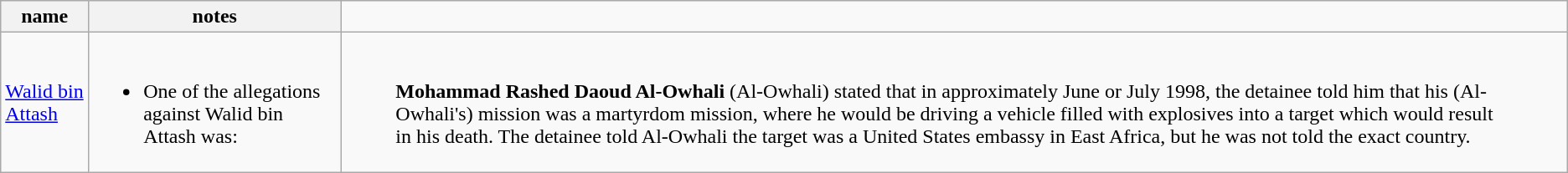<table class="wikitable">
<tr>
<th><strong>name</strong></th>
<th><strong>notes</strong></th>
</tr>
<tr>
<td><a href='#'>Walid bin Attash</a></td>
<td><br><ul><li>One of the allegations against Walid bin Attash was:</li></ul></td>
<td><br><blockquote><strong>Mohammad Rashed Daoud Al-Owhali</strong> (Al-Owhali) stated that in approximately June or July 1998, the detainee told him that his (Al-Owhali's) mission was a martyrdom mission, where he would be driving a vehicle filled with explosives into a target which would result in his death. The detainee told Al-Owhali the target was a United States embassy in East Africa, but he was not told the exact country.</blockquote></td>
</tr>
</table>
